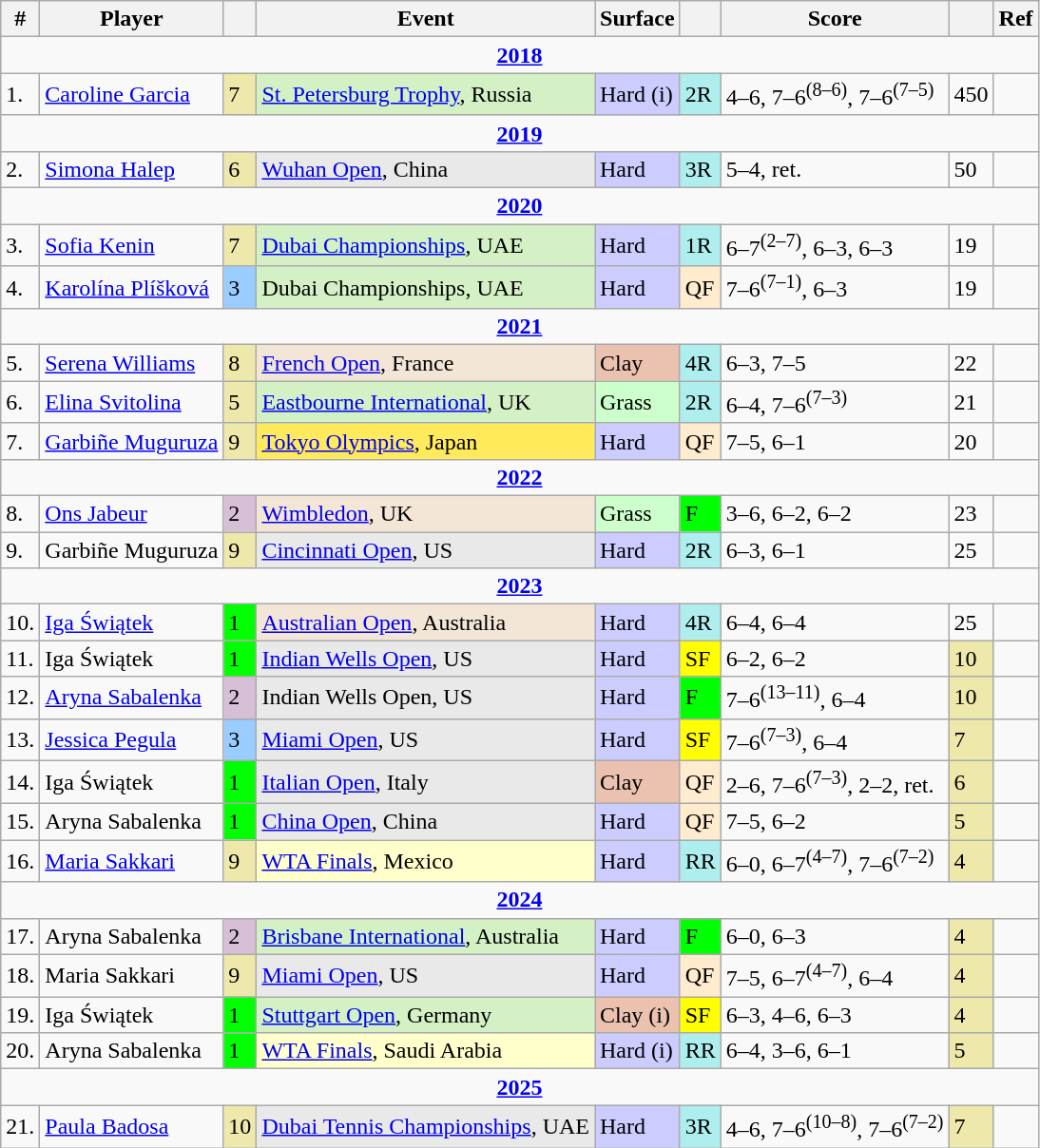<table class="sortable wikitable nowrap">
<tr>
<th class="unsortable">#</th>
<th>Player</th>
<th></th>
<th>Event</th>
<th>Surface</th>
<th class="unsortable"></th>
<th class="unsortable">Score</th>
<th class="unsortable"></th>
<th class="unsortable">Ref</th>
</tr>
<tr>
<td colspan=9 style=text-align:center><strong><a href='#'>2018</a></strong></td>
</tr>
<tr>
<td>1.</td>
<td> <a href='#'>Caroline Garcia</a></td>
<td style="background:#eee8aa;">7</td>
<td style="background:#d4f1c5;"><a href='#'>St. Petersburg Trophy</a>, Russia</td>
<td style="background:#ccccff;">Hard (i)</td>
<td style="background:#afeeee;">2R</td>
<td>4–6, 7–6<sup>(8–6)</sup>, 7–6<sup>(7–5)</sup></td>
<td>450</td>
<td></td>
</tr>
<tr>
<td colspan="9" style="text-align:center"><strong><a href='#'>2019</a></strong></td>
</tr>
<tr>
<td>2.</td>
<td> <a href='#'>Simona Halep</a></td>
<td style="background:#eee8aa;">6</td>
<td style="background:#e9e9e9;"><a href='#'>Wuhan Open</a>, China</td>
<td style="background:#ccccff;">Hard</td>
<td style="background:#afeeee;">3R</td>
<td>5–4, ret.</td>
<td>50</td>
<td></td>
</tr>
<tr>
<td colspan="9" style="text-align:center"><strong><a href='#'>2020</a></strong></td>
</tr>
<tr>
<td>3.</td>
<td> <a href='#'>Sofia Kenin</a></td>
<td style="background:#eee8aa;">7</td>
<td style="background:#d4f1c5;"><a href='#'>Dubai Championships</a>, UAE</td>
<td style="background:#ccccff;">Hard</td>
<td style="background:#afeeee;">1R</td>
<td>6–7<sup>(2–7)</sup>, 6–3, 6–3</td>
<td>19</td>
<td></td>
</tr>
<tr>
<td>4.</td>
<td> <a href='#'>Karolína Plíšková</a></td>
<td style="background:#99ccff;">3</td>
<td style="background:#d4f1c5;">Dubai Championships, UAE</td>
<td style="background:#ccccff;">Hard</td>
<td style="background:#ffebcd;">QF</td>
<td>7–6<sup>(7–1)</sup>, 6–3</td>
<td>19</td>
<td></td>
</tr>
<tr>
<td colspan="9" style="text-align:center"><strong><a href='#'>2021</a></strong></td>
</tr>
<tr>
<td>5.</td>
<td> <a href='#'>Serena Williams</a></td>
<td style="background:#eee8aa;">8</td>
<td style="background:#f3e6d7;"><a href='#'>French Open</a>, France</td>
<td style="background:#ebc2af;">Clay</td>
<td style="background:#afeeee;">4R</td>
<td>6–3, 7–5</td>
<td>22</td>
<td></td>
</tr>
<tr>
<td>6.</td>
<td> <a href='#'>Elina Svitolina</a></td>
<td style="background:#eee8aa;">5</td>
<td style="background:#d4f1c5;"><a href='#'>Eastbourne International</a>, UK</td>
<td style="background:#ccffcc;">Grass</td>
<td style="background:#afeeee;">2R</td>
<td>6–4, 7–6<sup>(7–3)</sup></td>
<td>21</td>
<td></td>
</tr>
<tr>
<td>7.</td>
<td> <a href='#'>Garbiñe Muguruza</a></td>
<td style="background:#eee8aa;">9</td>
<td style="background:#ffea5c;"><a href='#'>Tokyo Olympics</a>, Japan</td>
<td style="background:#ccccff;">Hard</td>
<td style="background:#ffebcd;">QF</td>
<td>7–5, 6–1</td>
<td>20</td>
<td></td>
</tr>
<tr>
<td colspan="9" align="center"><strong><a href='#'>2022</a></strong></td>
</tr>
<tr>
<td>8.</td>
<td> <a href='#'>Ons Jabeur</a></td>
<td style="background:thistle;">2</td>
<td style="background:#f3e6d7;"><a href='#'>Wimbledon</a>, UK</td>
<td style="background:#ccffcc;">Grass</td>
<td style="background:lime;">F</td>
<td>3–6, 6–2, 6–2</td>
<td>23</td>
<td></td>
</tr>
<tr>
<td>9.</td>
<td> Garbiñe Muguruza</td>
<td style="background:#eee8aa;">9</td>
<td style="background:#e9e9e9;"><a href='#'>Cincinnati Open</a>, US</td>
<td style="background:#ccccff;">Hard</td>
<td style="background:#afeeee;">2R</td>
<td>6–3, 6–1</td>
<td>25</td>
<td></td>
</tr>
<tr>
<td colspan="9" align="center"><strong><a href='#'>2023</a></strong></td>
</tr>
<tr>
<td>10.</td>
<td> <a href='#'>Iga Świątek</a></td>
<td style="background:lime;">1</td>
<td style="background:#f3e6d7;"><a href='#'>Australian Open</a>, Australia</td>
<td style="background:#ccccff;">Hard</td>
<td style="background:#afeeee;">4R</td>
<td>6–4, 6–4</td>
<td>25</td>
<td></td>
</tr>
<tr>
<td>11.</td>
<td> Iga Świątek</td>
<td style="background:lime;">1</td>
<td style="background:#e9e9e9;"><a href='#'>Indian Wells Open</a>, US</td>
<td style="background:#ccccff;">Hard</td>
<td style="background:yellow;">SF</td>
<td>6–2, 6–2</td>
<td style="background:#eee8aa;">10</td>
<td></td>
</tr>
<tr>
<td>12.</td>
<td> <a href='#'>Aryna Sabalenka</a></td>
<td style="background:thistle;">2</td>
<td style="background:#e9e9e9;">Indian Wells Open, US</td>
<td style="background:#ccccff;">Hard</td>
<td style="background:lime;">F</td>
<td>7–6<sup>(13–11)</sup>, 6–4</td>
<td style="background:#eee8aa;">10</td>
<td></td>
</tr>
<tr>
<td>13.</td>
<td> <a href='#'>Jessica Pegula</a></td>
<td style="background:#99ccff;">3</td>
<td style="background:#e9e9e9;"><a href='#'>Miami Open</a>, US</td>
<td style="background:#ccccff;">Hard</td>
<td style="background:yellow;">SF</td>
<td>7–6<sup>(7–3)</sup>, 6–4</td>
<td style="background:#eee8aa;">7</td>
<td></td>
</tr>
<tr>
<td>14.</td>
<td> Iga Świątek</td>
<td style="background:lime;">1</td>
<td style="background:#e9e9e9;"><a href='#'>Italian Open</a>, Italy</td>
<td style="background:#ebc2af;">Clay</td>
<td style="background:#ffebcd;">QF</td>
<td>2–6, 7–6<sup>(7–3)</sup>, 2–2, ret.</td>
<td style="background:#eee8aa;">6</td>
<td></td>
</tr>
<tr>
<td>15.</td>
<td> Aryna Sabalenka</td>
<td style="background:lime;">1</td>
<td style="background:#e9e9e9;"><a href='#'>China Open</a>, China</td>
<td style="background:#ccccff;">Hard</td>
<td style="background:#ffebcd;">QF</td>
<td>7–5, 6–2</td>
<td style="background:#eee8aa;">5</td>
<td></td>
</tr>
<tr>
<td>16.</td>
<td> <a href='#'>Maria Sakkari</a></td>
<td style="background:#eee8aa;">9</td>
<td style="background:#ffffcc;"><a href='#'>WTA Finals</a>, Mexico</td>
<td style="background:#ccccff;">Hard</td>
<td style="background:#afeeee;">RR</td>
<td>6–0, 6–7<sup>(4–7)</sup>, 7–6<sup>(7–2)</sup></td>
<td style="background:#eee8aa;">4</td>
<td></td>
</tr>
<tr>
<td colspan=9; style=text-align:center><a href='#'><strong>2024</strong></a></td>
</tr>
<tr>
<td>17.</td>
<td> Aryna Sabalenka</td>
<td style="background:thistle;">2</td>
<td style="background:#d4f1c5;"><a href='#'>Brisbane International</a>, Australia</td>
<td style="background:#ccccff;">Hard</td>
<td style="background:lime;">F</td>
<td>6–0, 6–3</td>
<td style="background:#eee8aa;">4</td>
<td></td>
</tr>
<tr>
<td>18.</td>
<td> Maria Sakkari</td>
<td style="background:#eee8aa;">9</td>
<td style="background:#e9e9e9;"><a href='#'>Miami Open</a>, US</td>
<td style="background:#ccccff;">Hard</td>
<td style="background:#ffebcd;">QF</td>
<td>7–5, 6–7<sup>(4–7)</sup>, 6–4</td>
<td style="background:#eee8aa;">4</td>
<td></td>
</tr>
<tr>
<td>19.</td>
<td> Iga Świątek</td>
<td style="background:lime;">1</td>
<td style="background:#d4f1c5;"><a href='#'>Stuttgart Open</a>, Germany</td>
<td style="background:#ebc2af;">Clay (i)</td>
<td style="background:yellow;">SF</td>
<td>6–3, 4–6, 6–3</td>
<td style="background:#eee8aa;">4</td>
<td></td>
</tr>
<tr>
<td>20.</td>
<td> Aryna Sabalenka</td>
<td bgcolor=lime>1</td>
<td bgcolor=#ffc><a href='#'>WTA Finals</a>, Saudi Arabia</td>
<td bgcolor=#ccf>Hard (i)</td>
<td bgcolor=afeeee>RR</td>
<td>6–4, 3–6, 6–1</td>
<td bgcolor=eee8aa>5</td>
<td></td>
</tr>
<tr>
<td colspan=9 style=text-align:center><strong><a href='#'>2025</a></strong></td>
</tr>
<tr>
<td>21.</td>
<td> <a href='#'>Paula Badosa</a></td>
<td bgcolor="eee8AA">10</td>
<td bgcolor="e9e9e9"><a href='#'>Dubai Tennis Championships</a>, UAE</td>
<td bgcolor="ccccff">Hard</td>
<td bgcolor="afeeee">3R</td>
<td>4–6, 7–6<sup>(10–8)</sup>, 7–6<sup>(7–2)</sup></td>
<td bgcolor=eee8aa>7</td>
<td></td>
</tr>
</table>
